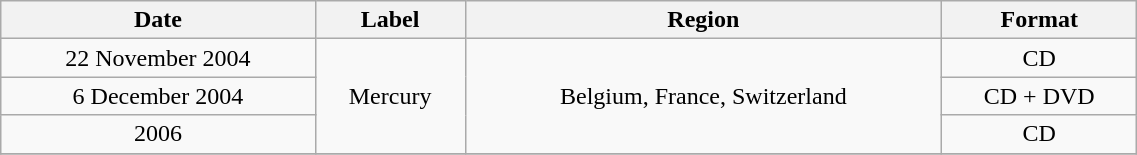<table class="wikitable" width="60%" border="1">
<tr>
<th>Date</th>
<th>Label</th>
<th>Region</th>
<th>Format</th>
</tr>
<tr>
<td align=center>22 November 2004</td>
<td rowspan=3 align=center>Mercury</td>
<td rowspan=3 align=center>Belgium, France, Switzerland</td>
<td align=center>CD</td>
</tr>
<tr>
<td align=center>6 December 2004</td>
<td align=center>CD + DVD</td>
</tr>
<tr>
<td align=center>2006</td>
<td align=center>CD</td>
</tr>
<tr>
</tr>
</table>
